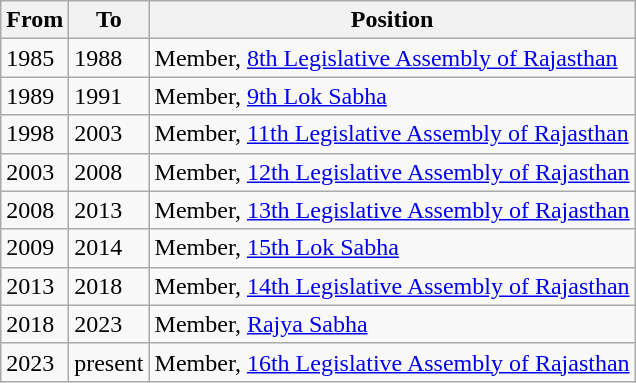<table class="wikitable sortable">
<tr>
<th>From</th>
<th>To</th>
<th>Position</th>
</tr>
<tr>
<td>1985</td>
<td>1988</td>
<td>Member, <a href='#'>8th Legislative Assembly of Rajasthan</a></td>
</tr>
<tr>
<td>1989</td>
<td>1991</td>
<td>Member, <a href='#'>9th Lok Sabha</a></td>
</tr>
<tr>
<td>1998</td>
<td>2003</td>
<td>Member, <a href='#'>11th Legislative Assembly of Rajasthan</a></td>
</tr>
<tr>
<td>2003</td>
<td>2008</td>
<td>Member, <a href='#'>12th Legislative Assembly of Rajasthan</a></td>
</tr>
<tr>
<td>2008</td>
<td>2013</td>
<td>Member, <a href='#'>13th Legislative Assembly of Rajasthan</a></td>
</tr>
<tr>
<td>2009</td>
<td>2014</td>
<td>Member, <a href='#'>15th Lok Sabha</a></td>
</tr>
<tr>
<td>2013</td>
<td>2018</td>
<td>Member, <a href='#'>14th Legislative Assembly of Rajasthan</a></td>
</tr>
<tr>
<td>2018</td>
<td>2023</td>
<td>Member, <a href='#'>Rajya Sabha</a></td>
</tr>
<tr>
<td>2023</td>
<td>present</td>
<td>Member, <a href='#'>16th Legislative Assembly of Rajasthan</a></td>
</tr>
</table>
